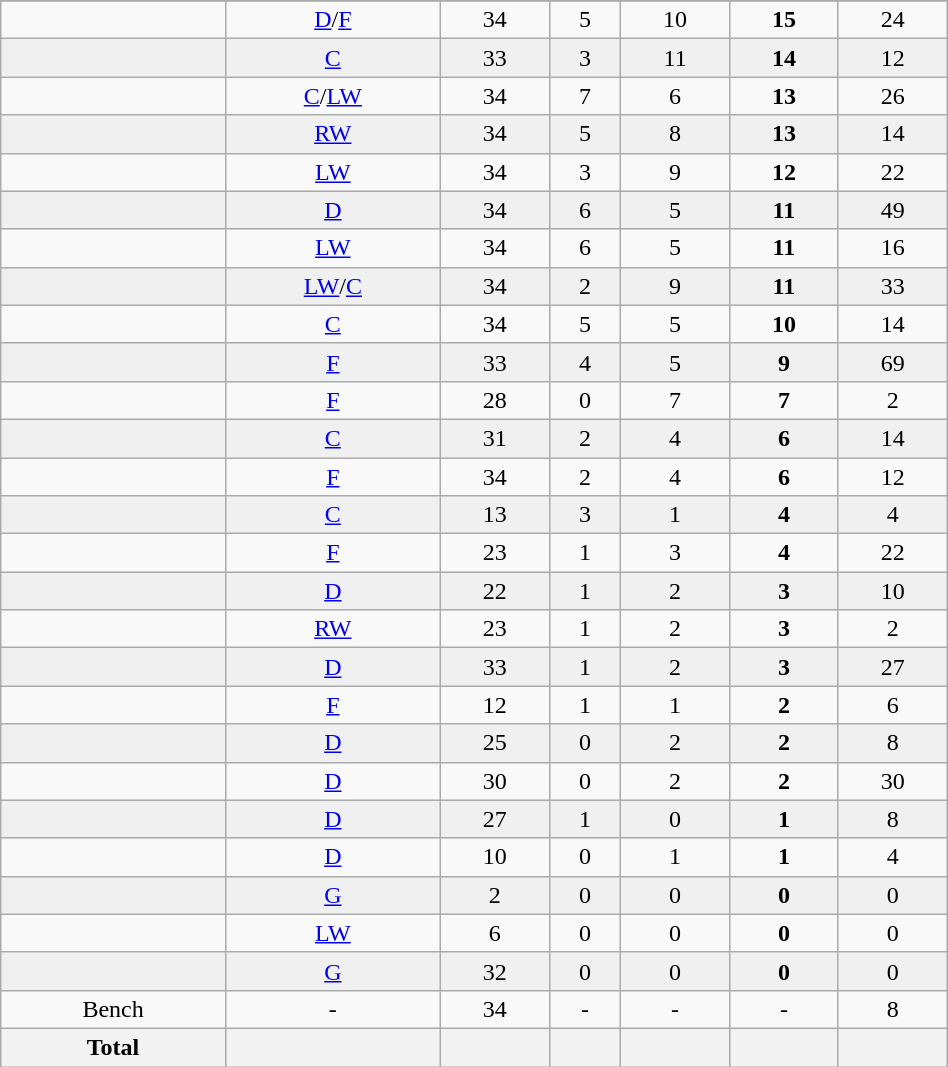<table class="wikitable sortable" width ="50%">
<tr align="center">
</tr>
<tr align="center" bgcolor="">
<td></td>
<td><a href='#'>D</a>/<a href='#'>F</a></td>
<td>34</td>
<td>5</td>
<td>10</td>
<td><strong>15</strong></td>
<td>24</td>
</tr>
<tr align="center" bgcolor="f0f0f0">
<td></td>
<td><a href='#'>C</a></td>
<td>33</td>
<td>3</td>
<td>11</td>
<td><strong>14</strong></td>
<td>12</td>
</tr>
<tr align="center" bgcolor="">
<td></td>
<td><a href='#'>C</a>/<a href='#'>LW</a></td>
<td>34</td>
<td>7</td>
<td>6</td>
<td><strong>13</strong></td>
<td>26</td>
</tr>
<tr align="center" bgcolor="f0f0f0">
<td></td>
<td><a href='#'>RW</a></td>
<td>34</td>
<td>5</td>
<td>8</td>
<td><strong>13</strong></td>
<td>14</td>
</tr>
<tr align="center" bgcolor="">
<td></td>
<td><a href='#'>LW</a></td>
<td>34</td>
<td>3</td>
<td>9</td>
<td><strong>12</strong></td>
<td>22</td>
</tr>
<tr align="center" bgcolor="f0f0f0">
<td></td>
<td><a href='#'>D</a></td>
<td>34</td>
<td>6</td>
<td>5</td>
<td><strong>11</strong></td>
<td>49</td>
</tr>
<tr align="center" bgcolor="">
<td></td>
<td><a href='#'>LW</a></td>
<td>34</td>
<td>6</td>
<td>5</td>
<td><strong>11</strong></td>
<td>16</td>
</tr>
<tr align="center" bgcolor="f0f0f0">
<td></td>
<td><a href='#'>LW</a>/<a href='#'>C</a></td>
<td>34</td>
<td>2</td>
<td>9</td>
<td><strong>11</strong></td>
<td>33</td>
</tr>
<tr align="center" bgcolor="">
<td></td>
<td><a href='#'>C</a></td>
<td>34</td>
<td>5</td>
<td>5</td>
<td><strong>10</strong></td>
<td>14</td>
</tr>
<tr align="center" bgcolor="f0f0f0">
<td></td>
<td><a href='#'>F</a></td>
<td>33</td>
<td>4</td>
<td>5</td>
<td><strong>9</strong></td>
<td>69</td>
</tr>
<tr align="center" bgcolor="">
<td></td>
<td><a href='#'>F</a></td>
<td>28</td>
<td>0</td>
<td>7</td>
<td><strong>7</strong></td>
<td>2</td>
</tr>
<tr align="center" bgcolor="f0f0f0">
<td></td>
<td><a href='#'>C</a></td>
<td>31</td>
<td>2</td>
<td>4</td>
<td><strong>6</strong></td>
<td>14</td>
</tr>
<tr align="center" bgcolor="">
<td></td>
<td><a href='#'>F</a></td>
<td>34</td>
<td>2</td>
<td>4</td>
<td><strong>6</strong></td>
<td>12</td>
</tr>
<tr align="center" bgcolor="f0f0f0">
<td></td>
<td><a href='#'>C</a></td>
<td>13</td>
<td>3</td>
<td>1</td>
<td><strong>4</strong></td>
<td>4</td>
</tr>
<tr align="center" bgcolor="">
<td></td>
<td><a href='#'>F</a></td>
<td>23</td>
<td>1</td>
<td>3</td>
<td><strong>4</strong></td>
<td>22</td>
</tr>
<tr align="center" bgcolor="f0f0f0">
<td></td>
<td><a href='#'>D</a></td>
<td>22</td>
<td>1</td>
<td>2</td>
<td><strong>3</strong></td>
<td>10</td>
</tr>
<tr align="center" bgcolor="">
<td></td>
<td><a href='#'>RW</a></td>
<td>23</td>
<td>1</td>
<td>2</td>
<td><strong>3</strong></td>
<td>2</td>
</tr>
<tr align="center" bgcolor="f0f0f0">
<td></td>
<td><a href='#'>D</a></td>
<td>33</td>
<td>1</td>
<td>2</td>
<td><strong>3</strong></td>
<td>27</td>
</tr>
<tr align="center" bgcolor="">
<td></td>
<td><a href='#'>F</a></td>
<td>12</td>
<td>1</td>
<td>1</td>
<td><strong>2</strong></td>
<td>6</td>
</tr>
<tr align="center" bgcolor="f0f0f0">
<td></td>
<td><a href='#'>D</a></td>
<td>25</td>
<td>0</td>
<td>2</td>
<td><strong>2</strong></td>
<td>8</td>
</tr>
<tr align="center" bgcolor="">
<td></td>
<td><a href='#'>D</a></td>
<td>30</td>
<td>0</td>
<td>2</td>
<td><strong>2</strong></td>
<td>30</td>
</tr>
<tr align="center" bgcolor="f0f0f0">
<td></td>
<td><a href='#'>D</a></td>
<td>27</td>
<td>1</td>
<td>0</td>
<td><strong>1</strong></td>
<td>8</td>
</tr>
<tr align="center" bgcolor="">
<td></td>
<td><a href='#'>D</a></td>
<td>10</td>
<td>0</td>
<td>1</td>
<td><strong>1</strong></td>
<td>4</td>
</tr>
<tr align="center" bgcolor="f0f0f0">
<td></td>
<td><a href='#'>G</a></td>
<td>2</td>
<td>0</td>
<td>0</td>
<td><strong>0</strong></td>
<td>0</td>
</tr>
<tr align="center" bgcolor="">
<td></td>
<td><a href='#'>LW</a></td>
<td>6</td>
<td>0</td>
<td>0</td>
<td><strong>0</strong></td>
<td>0</td>
</tr>
<tr align="center" bgcolor="f0f0f0">
<td></td>
<td><a href='#'>G</a></td>
<td>32</td>
<td>0</td>
<td>0</td>
<td><strong>0</strong></td>
<td>0</td>
</tr>
<tr align="center" bgcolor="">
<td>Bench</td>
<td>-</td>
<td>34</td>
<td>-</td>
<td>-</td>
<td>-</td>
<td>8</td>
</tr>
<tr>
<th>Total</th>
<th></th>
<th></th>
<th></th>
<th></th>
<th></th>
<th></th>
</tr>
</table>
